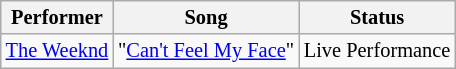<table class="wikitable" style="font-size: 85%">
<tr>
<th>Performer</th>
<th>Song</th>
<th>Status</th>
</tr>
<tr>
<td> <a href='#'>The Weeknd</a></td>
<td>"<a href='#'>Can't Feel My Face</a>"</td>
<td>Live Performance</td>
</tr>
</table>
